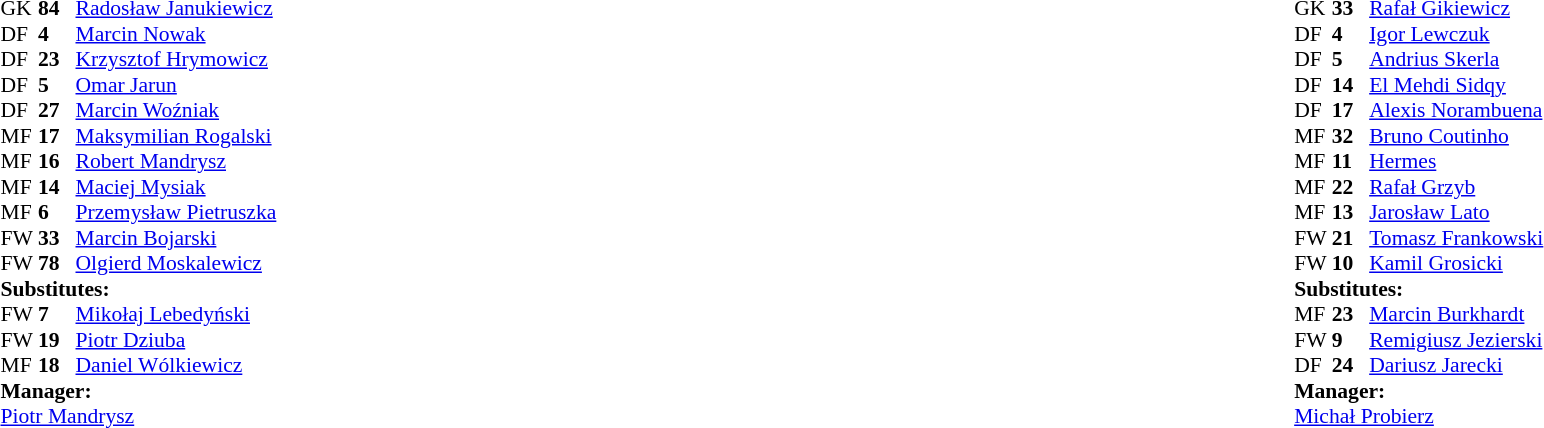<table width="100%">
<tr>
<td valign="top" width="50%"><br><table style="font-size: 90%" cellspacing="0" cellpadding="0">
<tr>
<td colspan="4"></td>
</tr>
<tr>
<th width=25></th>
<th width=25></th>
</tr>
<tr>
<td>GK</td>
<td><strong>84</strong></td>
<td> <a href='#'>Radosław Janukiewicz</a></td>
</tr>
<tr>
<td>DF</td>
<td><strong>4</strong></td>
<td> <a href='#'>Marcin Nowak</a></td>
<td></td>
<td></td>
</tr>
<tr>
<td>DF</td>
<td><strong>23</strong></td>
<td> <a href='#'>Krzysztof Hrymowicz</a></td>
<td></td>
<td></td>
<td></td>
<td></td>
</tr>
<tr>
<td>DF</td>
<td><strong>5</strong></td>
<td> <a href='#'>Omar Jarun</a></td>
</tr>
<tr>
<td>DF</td>
<td><strong>27</strong></td>
<td> <a href='#'>Marcin Woźniak</a></td>
</tr>
<tr>
<td>MF</td>
<td><strong>17</strong></td>
<td> <a href='#'>Maksymilian Rogalski</a></td>
<td></td>
<td></td>
<td></td>
<td></td>
</tr>
<tr>
<td>MF</td>
<td><strong>16</strong></td>
<td> <a href='#'>Robert Mandrysz</a></td>
<td></td>
<td></td>
<td></td>
<td></td>
</tr>
<tr>
<td>MF</td>
<td><strong>14</strong></td>
<td> <a href='#'>Maciej Mysiak</a></td>
</tr>
<tr>
<td>MF</td>
<td><strong>6</strong></td>
<td> <a href='#'>Przemysław Pietruszka</a></td>
</tr>
<tr>
<td>FW</td>
<td><strong>33</strong></td>
<td> <a href='#'>Marcin Bojarski</a></td>
<td></td>
<td></td>
<td></td>
<td></td>
</tr>
<tr>
<td>FW</td>
<td><strong>78</strong></td>
<td> <a href='#'>Olgierd Moskalewicz</a></td>
</tr>
<tr>
<td colspan=3><strong>Substitutes:</strong></td>
</tr>
<tr>
<td>FW</td>
<td><strong>7</strong></td>
<td> <a href='#'>Mikołaj Lebedyński</a></td>
<td></td>
<td></td>
</tr>
<tr>
<td>FW</td>
<td><strong>19</strong></td>
<td> <a href='#'>Piotr Dziuba</a></td>
<td></td>
<td></td>
</tr>
<tr>
<td>MF</td>
<td><strong>18</strong></td>
<td> <a href='#'>Daniel Wólkiewicz</a></td>
<td></td>
<td></td>
</tr>
<tr>
<td colspan=3><strong>Manager:</strong></td>
</tr>
<tr>
<td colspan=4> <a href='#'>Piotr Mandrysz</a></td>
</tr>
</table>
</td>
<td valign="top"></td>
<td valign="top" width="50%"><br><table style="font-size: 90%" cellspacing="0" cellpadding="0" align=center>
<tr>
<td colspan="4"></td>
</tr>
<tr>
<th width=25></th>
<th width=25></th>
</tr>
<tr>
<td>GK</td>
<td><strong>33</strong></td>
<td> <a href='#'>Rafał Gikiewicz</a></td>
</tr>
<tr>
<td>DF</td>
<td><strong>4</strong></td>
<td> <a href='#'>Igor Lewczuk</a></td>
<td></td>
<td></td>
<td></td>
</tr>
<tr>
<td>DF</td>
<td><strong>5</strong></td>
<td> <a href='#'>Andrius Skerla</a></td>
</tr>
<tr>
<td>DF</td>
<td><strong>14</strong></td>
<td> <a href='#'>El Mehdi Sidqy</a></td>
</tr>
<tr>
<td>DF</td>
<td><strong>17</strong></td>
<td> <a href='#'>Alexis Norambuena</a></td>
<td></td>
<td></td>
<td></td>
</tr>
<tr>
<td>MF</td>
<td><strong>32</strong></td>
<td> <a href='#'>Bruno Coutinho</a></td>
</tr>
<tr>
<td>MF</td>
<td><strong>11</strong></td>
<td> <a href='#'>Hermes</a></td>
</tr>
<tr>
<td>MF</td>
<td><strong>22</strong></td>
<td> <a href='#'>Rafał Grzyb</a></td>
</tr>
<tr>
<td>MF</td>
<td><strong>13</strong></td>
<td> <a href='#'>Jarosław Lato</a></td>
</tr>
<tr>
<td>FW</td>
<td><strong>21</strong></td>
<td> <a href='#'>Tomasz Frankowski</a></td>
<td></td>
<td></td>
<td></td>
</tr>
<tr>
<td>FW</td>
<td><strong>10</strong></td>
<td> <a href='#'>Kamil Grosicki</a></td>
</tr>
<tr>
<td colspan=3><strong>Substitutes:</strong></td>
</tr>
<tr>
<td>MF</td>
<td><strong>23</strong></td>
<td> <a href='#'>Marcin Burkhardt</a></td>
<td></td>
<td></td>
<td></td>
</tr>
<tr>
<td>FW</td>
<td><strong>9</strong></td>
<td> <a href='#'>Remigiusz Jezierski</a></td>
<td></td>
<td></td>
<td></td>
</tr>
<tr>
<td>DF</td>
<td><strong>24</strong></td>
<td> <a href='#'>Dariusz Jarecki</a></td>
<td></td>
<td></td>
<td></td>
</tr>
<tr>
<td colspan=3><strong>Manager:</strong></td>
</tr>
<tr>
<td colspan=4> <a href='#'>Michał Probierz</a></td>
</tr>
</table>
</td>
</tr>
</table>
